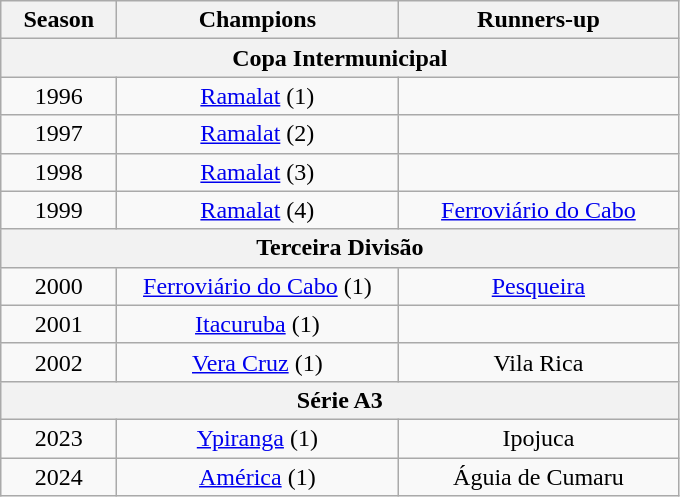<table class="wikitable" style="text-align:center; margin-left:1em;">
<tr>
<th style="width:70px">Season</th>
<th style="width:180px">Champions</th>
<th style="width:180px">Runners-up</th>
</tr>
<tr>
<th colspan=3 style="width:430px">Copa Intermunicipal</th>
</tr>
<tr>
<td>1996</td>
<td><a href='#'>Ramalat</a> (1)</td>
<td></td>
</tr>
<tr>
<td>1997</td>
<td><a href='#'>Ramalat</a> (2)</td>
<td></td>
</tr>
<tr>
<td>1998</td>
<td><a href='#'>Ramalat</a> (3)</td>
<td></td>
</tr>
<tr>
<td>1999</td>
<td><a href='#'>Ramalat</a> (4)</td>
<td><a href='#'>Ferroviário do Cabo</a></td>
</tr>
<tr>
<th colspan=3 style="width:430px">Terceira Divisão</th>
</tr>
<tr>
<td>2000</td>
<td><a href='#'>Ferroviário do Cabo</a> (1)</td>
<td><a href='#'>Pesqueira</a></td>
</tr>
<tr>
<td>2001</td>
<td><a href='#'>Itacuruba</a> (1)</td>
<td></td>
</tr>
<tr>
<td>2002</td>
<td><a href='#'>Vera Cruz</a> (1)</td>
<td>Vila Rica</td>
</tr>
<tr>
<th colspan=3 style="width:430px">Série A3</th>
</tr>
<tr>
<td>2023</td>
<td><a href='#'>Ypiranga</a> (1)</td>
<td>Ipojuca</td>
</tr>
<tr>
<td>2024</td>
<td><a href='#'>América</a> (1)</td>
<td>Águia de Cumaru</td>
</tr>
</table>
